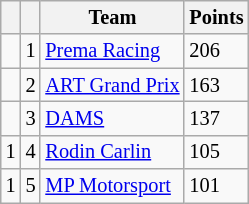<table class="wikitable" style="font-size: 85%;">
<tr>
<th></th>
<th></th>
<th>Team</th>
<th>Points</th>
</tr>
<tr>
<td align="left"></td>
<td align="center">1</td>
<td> <a href='#'>Prema Racing</a></td>
<td>206</td>
</tr>
<tr>
<td align="left"></td>
<td align="center">2</td>
<td> <a href='#'>ART Grand Prix</a></td>
<td>163</td>
</tr>
<tr>
<td align="left"></td>
<td align="center">3</td>
<td> <a href='#'>DAMS</a></td>
<td>137</td>
</tr>
<tr>
<td align="left"> 1</td>
<td align="center">4</td>
<td> <a href='#'>Rodin Carlin</a></td>
<td>105</td>
</tr>
<tr>
<td align="left"> 1</td>
<td align="center">5</td>
<td> <a href='#'>MP Motorsport</a></td>
<td>101</td>
</tr>
</table>
